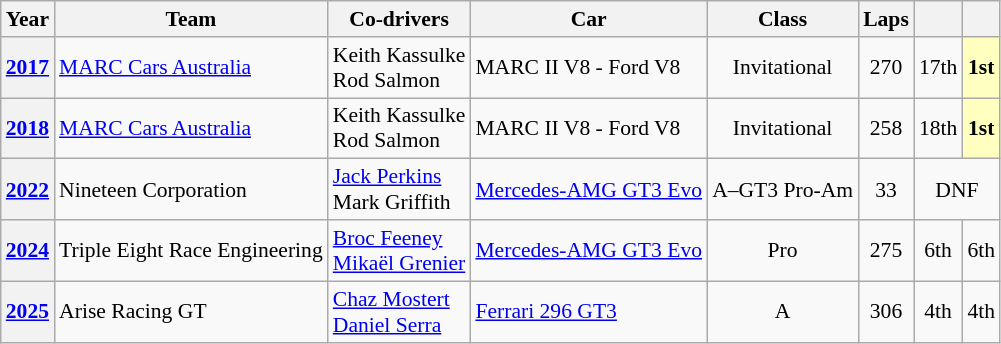<table class="wikitable" style="font-size:90%; text-align:center">
<tr>
<th>Year</th>
<th>Team</th>
<th>Co-drivers</th>
<th>Car</th>
<th>Class</th>
<th>Laps</th>
<th></th>
<th></th>
</tr>
<tr>
<th><a href='#'>2017</a></th>
<td align="left"> <a href='#'>MARC Cars Australia</a></td>
<td align="left"> Keith Kassulke<br> Rod Salmon</td>
<td align="left">MARC II V8 - Ford V8</td>
<td>Invitational</td>
<td align=center>270</td>
<td>17th</td>
<td style="background: #ffffbf"><strong>1st</strong></td>
</tr>
<tr>
<th><a href='#'>2018</a></th>
<td align="left"> <a href='#'>MARC Cars Australia</a></td>
<td align="left"> Keith Kassulke<br> Rod Salmon</td>
<td align="left">MARC II V8 - Ford V8</td>
<td>Invitational</td>
<td align=center>258</td>
<td>18th</td>
<td style="background: #ffffbf"><strong>1st</strong></td>
</tr>
<tr>
<th><a href='#'>2022</a></th>
<td align="left" nowrap> Nineteen Corporation</td>
<td align="left" nowrap> <a href='#'>Jack Perkins</a><br> Mark Griffith</td>
<td align="left" nowrap><a href='#'>Mercedes-AMG GT3 Evo</a></td>
<td nowrap>A–GT3 Pro-Am</td>
<td align=center>33</td>
<td colspan=2>DNF</td>
</tr>
<tr>
<th><a href='#'>2024</a></th>
<td align="left" nowrap> Triple Eight Race Engineering</td>
<td align="left" nowrap> <a href='#'>Broc Feeney</a><br> <a href='#'>Mikaël Grenier</a></td>
<td align="left" nowrap><a href='#'>Mercedes-AMG GT3 Evo</a></td>
<td>Pro</td>
<td align=center>275</td>
<td>6th</td>
<td>6th</td>
</tr>
<tr>
<th><a href='#'>2025</a></th>
<td align="left" nowrap> Arise Racing GT</td>
<td align="left" nowrap> <a href='#'>Chaz Mostert</a><br> <a href='#'>Daniel Serra</a></td>
<td align="left" nowrap><a href='#'>Ferrari 296 GT3</a></td>
<td>A</td>
<td align=center>306</td>
<td>4th</td>
<td>4th</td>
</tr>
</table>
